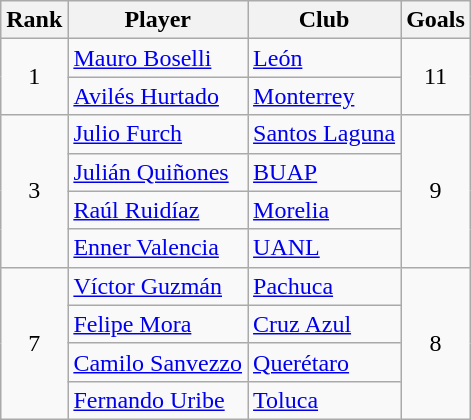<table class="wikitable">
<tr>
<th>Rank</th>
<th>Player</th>
<th>Club</th>
<th>Goals</th>
</tr>
<tr>
<td align=center rowspan=2>1</td>
<td> <a href='#'>Mauro Boselli</a></td>
<td><a href='#'>León</a></td>
<td align=center rowspan=2>11</td>
</tr>
<tr>
<td> <a href='#'>Avilés Hurtado</a></td>
<td><a href='#'>Monterrey</a></td>
</tr>
<tr>
<td align=center rowspan=4>3</td>
<td> <a href='#'>Julio Furch</a></td>
<td><a href='#'>Santos Laguna</a></td>
<td align=center rowspan=4>9</td>
</tr>
<tr>
<td> <a href='#'>Julián Quiñones</a></td>
<td><a href='#'>BUAP</a></td>
</tr>
<tr>
<td> <a href='#'>Raúl Ruidíaz</a></td>
<td><a href='#'>Morelia</a></td>
</tr>
<tr>
<td> <a href='#'>Enner Valencia</a></td>
<td><a href='#'>UANL</a></td>
</tr>
<tr>
<td align=center rowspan=4>7</td>
<td> <a href='#'>Víctor Guzmán</a></td>
<td><a href='#'>Pachuca</a></td>
<td align=center rowspan=4>8</td>
</tr>
<tr>
<td> <a href='#'>Felipe Mora</a></td>
<td><a href='#'>Cruz Azul</a></td>
</tr>
<tr>
<td> <a href='#'>Camilo Sanvezzo</a></td>
<td><a href='#'>Querétaro</a></td>
</tr>
<tr>
<td> <a href='#'>Fernando Uribe</a></td>
<td><a href='#'>Toluca</a></td>
</tr>
</table>
